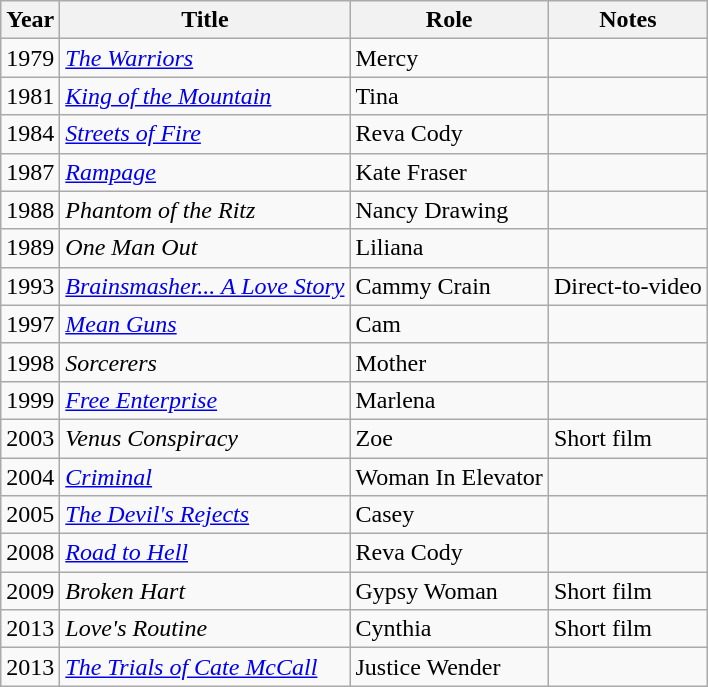<table class="wikitable sortable">
<tr>
<th>Year</th>
<th>Title</th>
<th>Role</th>
<th class="unsortable">Notes</th>
</tr>
<tr>
<td>1979</td>
<td><em><a href='#'>The Warriors</a></em></td>
<td>Mercy</td>
<td></td>
</tr>
<tr>
<td>1981</td>
<td><em><a href='#'>King of the Mountain</a></em></td>
<td>Tina</td>
<td></td>
</tr>
<tr>
<td>1984</td>
<td><em><a href='#'>Streets of Fire</a></em></td>
<td>Reva Cody</td>
<td></td>
</tr>
<tr>
<td>1987</td>
<td><em><a href='#'>Rampage</a></em></td>
<td>Kate Fraser</td>
<td></td>
</tr>
<tr>
<td>1988</td>
<td><em>Phantom of the Ritz</em></td>
<td>Nancy Drawing</td>
<td></td>
</tr>
<tr>
<td>1989</td>
<td><em>One Man Out</em></td>
<td>Liliana</td>
<td></td>
</tr>
<tr>
<td>1993</td>
<td><em><a href='#'>Brainsmasher... A Love Story</a></em></td>
<td>Cammy Crain</td>
<td>Direct-to-video</td>
</tr>
<tr>
<td>1997</td>
<td><em><a href='#'>Mean Guns</a></em></td>
<td>Cam</td>
<td></td>
</tr>
<tr>
<td>1998</td>
<td><em>Sorcerers</em></td>
<td>Mother</td>
<td></td>
</tr>
<tr>
<td>1999</td>
<td><em><a href='#'>Free Enterprise</a></em></td>
<td>Marlena</td>
<td></td>
</tr>
<tr>
<td>2003</td>
<td><em>Venus Conspiracy</em></td>
<td>Zoe</td>
<td>Short film</td>
</tr>
<tr>
<td>2004</td>
<td><em><a href='#'>Criminal</a></em></td>
<td>Woman In Elevator</td>
<td></td>
</tr>
<tr>
<td>2005</td>
<td><em><a href='#'>The Devil's Rejects</a></em></td>
<td>Casey</td>
<td></td>
</tr>
<tr>
<td>2008</td>
<td><em><a href='#'>Road to Hell</a></em></td>
<td>Reva Cody</td>
<td></td>
</tr>
<tr>
<td>2009</td>
<td><em>Broken Hart</em></td>
<td>Gypsy Woman</td>
<td>Short film</td>
</tr>
<tr>
<td>2013</td>
<td><em>Love's Routine</em></td>
<td>Cynthia</td>
<td>Short film</td>
</tr>
<tr>
<td>2013</td>
<td><em><a href='#'>The Trials of Cate McCall</a></em></td>
<td>Justice Wender</td>
<td></td>
</tr>
</table>
